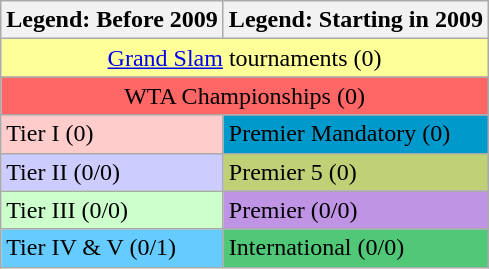<table class="wikitable sortable mw-collapsible mw-collapsed">
<tr>
<th>Legend: Before 2009</th>
<th>Legend: Starting in 2009</th>
</tr>
<tr>
<td align=center colspan=2 bgcolor=#FFFF99><a href='#'>Grand Slam</a> tournaments (0)</td>
</tr>
<tr>
<td align=center colspan=2 bgcolor=#FF6666>WTA Championships (0)</td>
</tr>
<tr>
<td bgcolor=#ffcccc>Tier I (0)</td>
<td bgcolor=#0099CC>Premier Mandatory (0)</td>
</tr>
<tr>
<td bgcolor=#ccccff>Tier II (0/0)</td>
<td bgcolor=#c0d077>Premier 5 (0)</td>
</tr>
<tr>
<td bgcolor=#CCFFCC>Tier III (0/0)</td>
<td bgcolor=#BF94E4>Premier (0/0)</td>
</tr>
<tr>
<td bgcolor=#66CCFF>Tier IV & V (0/1)</td>
<td bgcolor=#50C878>International (0/0)</td>
</tr>
</table>
